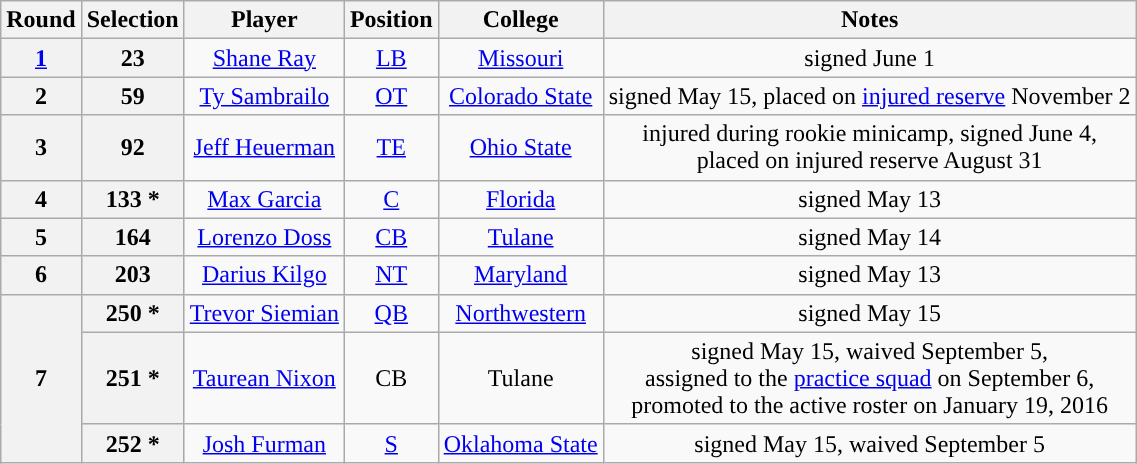<table class="wikitable" style="text-align:center">
<tr>
<th>Round</th>
<th>Selection</th>
<th>Player</th>
<th>Position</th>
<th>College</th>
<th>Notes</th>
</tr>
<tr>
<th><a href='#'>1</a></th>
<th>23</th>
<td><a href='#'>Shane Ray</a></td>
<td><a href='#'>LB</a></td>
<td><a href='#'>Missouri</a></td>
<td>signed June 1</td>
</tr>
<tr>
<th>2</th>
<th>59</th>
<td><a href='#'>Ty Sambrailo</a></td>
<td><a href='#'>OT</a></td>
<td><a href='#'>Colorado State</a></td>
<td>signed May 15, placed on <a href='#'>injured reserve</a> November 2</td>
</tr>
<tr>
<th>3</th>
<th>92</th>
<td><a href='#'>Jeff Heuerman</a></td>
<td><a href='#'>TE</a></td>
<td><a href='#'>Ohio State</a></td>
<td>injured during rookie minicamp, signed June 4,<br>placed on injured reserve August 31</td>
</tr>
<tr>
<th>4</th>
<th>133 *</th>
<td><a href='#'>Max Garcia</a></td>
<td><a href='#'>C</a></td>
<td><a href='#'>Florida</a></td>
<td>signed May 13</td>
</tr>
<tr>
<th>5</th>
<th>164</th>
<td><a href='#'>Lorenzo Doss</a></td>
<td><a href='#'>CB</a></td>
<td><a href='#'>Tulane</a></td>
<td>signed May 14</td>
</tr>
<tr>
<th>6</th>
<th>203</th>
<td><a href='#'>Darius Kilgo</a></td>
<td><a href='#'>NT</a></td>
<td><a href='#'>Maryland</a></td>
<td>signed May 13</td>
</tr>
<tr>
<th rowspan=3>7</th>
<th>250 *</th>
<td><a href='#'>Trevor Siemian</a></td>
<td><a href='#'>QB</a></td>
<td><a href='#'>Northwestern</a></td>
<td>signed May 15</td>
</tr>
<tr>
<th>251 *</th>
<td><a href='#'>Taurean Nixon</a></td>
<td>CB</td>
<td>Tulane</td>
<td>signed May 15, waived September 5,<br>assigned to the <a href='#'>practice squad</a> on September 6,<br>promoted to the active roster on January 19, 2016</td>
</tr>
<tr>
<th>252 *</th>
<td><a href='#'>Josh Furman</a></td>
<td><a href='#'>S</a></td>
<td><a href='#'>Oklahoma State</a></td>
<td>signed May 15, waived September 5</td>
</tr>
</table>
